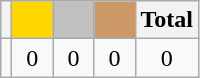<table class="wikitable">
<tr>
<th></th>
<th style="background-color:gold">        </th>
<th style="background-color:silver">      </th>
<th style="background-color:#CC9966">      </th>
<th>Total</th>
</tr>
<tr align="center">
<td></td>
<td>0</td>
<td>0</td>
<td>0</td>
<td>0</td>
</tr>
</table>
